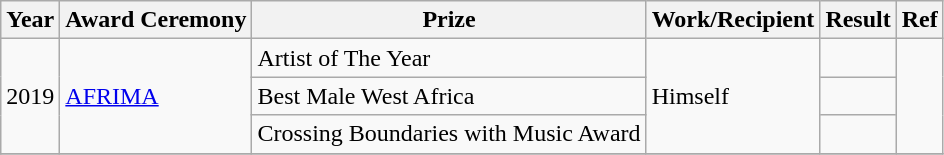<table class="wikitable">
<tr>
<th>Year</th>
<th>Award Ceremony</th>
<th>Prize</th>
<th>Work/Recipient</th>
<th>Result</th>
<th>Ref</th>
</tr>
<tr Won>
<td rowspan="3">2019</td>
<td rowspan="3"><a href='#'>AFRIMA</a></td>
<td>Artist of The Year</td>
<td rowspan="3">Himself</td>
<td></td>
<td rowspan="3"></td>
</tr>
<tr>
<td>Best Male West Africa</td>
<td></td>
</tr>
<tr>
<td>Crossing Boundaries with Music Award</td>
<td></td>
</tr>
<tr>
</tr>
</table>
